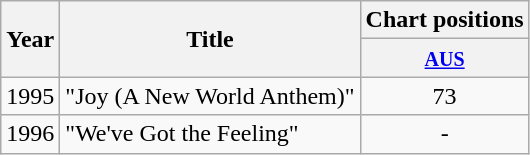<table class="wikitable">
<tr>
<th rowspan="2">Year</th>
<th rowspan="2">Title</th>
<th colspan="1">Chart positions</th>
</tr>
<tr>
<th><small><a href='#'>AUS</a></small><br></th>
</tr>
<tr>
<td>1995</td>
<td>"Joy (A New World Anthem)"</td>
<td align="center">73</td>
</tr>
<tr>
<td>1996</td>
<td>"We've Got the Feeling"</td>
<td align="center">-</td>
</tr>
</table>
